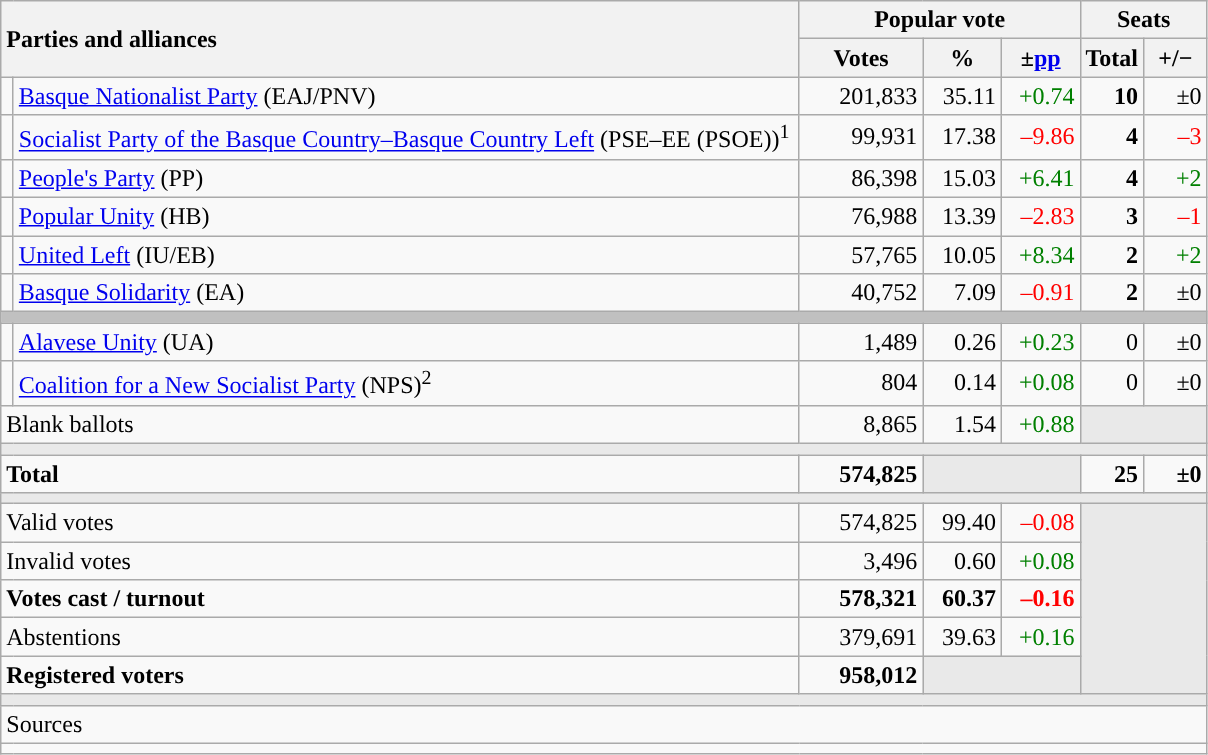<table class="wikitable" style="text-align:right;">
<tr>
<th style="text-align:left;" rowspan="2" colspan="2" width="525">Parties and alliances</th>
<th colspan="3">Popular vote</th>
<th colspan="2">Seats</th>
</tr>
<tr>
<th width="75">Votes</th>
<th width="45">%</th>
<th width="45">±<a href='#'>pp</a></th>
<th width="35">Total</th>
<th width="35">+/−</th>
</tr>
<tr>
<td width="1" style="color:inherit;background:"></td>
<td align="left"><a href='#'>Basque Nationalist Party</a> (EAJ/PNV)</td>
<td>201,833</td>
<td>35.11</td>
<td style="color:green;">+0.74</td>
<td><strong>10</strong></td>
<td>±0</td>
</tr>
<tr>
<td style="color:inherit;background:"></td>
<td align="left"><a href='#'>Socialist Party of the Basque Country–Basque Country Left</a> (PSE–EE (PSOE))<sup>1</sup></td>
<td>99,931</td>
<td>17.38</td>
<td style="color:red;">–9.86</td>
<td><strong>4</strong></td>
<td style="color:red;">–3</td>
</tr>
<tr>
<td style="color:inherit;background:"></td>
<td align="left"><a href='#'>People's Party</a> (PP)</td>
<td>86,398</td>
<td>15.03</td>
<td style="color:green;">+6.41</td>
<td><strong>4</strong></td>
<td style="color:green;">+2</td>
</tr>
<tr>
<td style="color:inherit;background:"></td>
<td align="left"><a href='#'>Popular Unity</a> (HB)</td>
<td>76,988</td>
<td>13.39</td>
<td style="color:red;">–2.83</td>
<td><strong>3</strong></td>
<td style="color:red;">–1</td>
</tr>
<tr>
<td style="color:inherit;background:"></td>
<td align="left"><a href='#'>United Left</a> (IU/EB)</td>
<td>57,765</td>
<td>10.05</td>
<td style="color:green;">+8.34</td>
<td><strong>2</strong></td>
<td style="color:green;">+2</td>
</tr>
<tr>
<td style="color:inherit;background:"></td>
<td align="left"><a href='#'>Basque Solidarity</a> (EA)</td>
<td>40,752</td>
<td>7.09</td>
<td style="color:red;">–0.91</td>
<td><strong>2</strong></td>
<td>±0</td>
</tr>
<tr>
<td colspan="7" bgcolor="#C0C0C0"></td>
</tr>
<tr>
<td style="color:inherit;background:"></td>
<td align="left"><a href='#'>Alavese Unity</a> (UA)</td>
<td>1,489</td>
<td>0.26</td>
<td style="color:green;">+0.23</td>
<td>0</td>
<td>±0</td>
</tr>
<tr>
<td style="color:inherit;background:"></td>
<td align="left"><a href='#'>Coalition for a New Socialist Party</a> (NPS)<sup>2</sup></td>
<td>804</td>
<td>0.14</td>
<td style="color:green;">+0.08</td>
<td>0</td>
<td>±0</td>
</tr>
<tr>
<td align="left" colspan="2">Blank ballots</td>
<td>8,865</td>
<td>1.54</td>
<td style="color:green;">+0.88</td>
<td bgcolor="#E9E9E9" colspan="2"></td>
</tr>
<tr>
<td colspan="7" bgcolor="#E9E9E9"></td>
</tr>
<tr style="font-weight:bold;">
<td align="left" colspan="2">Total</td>
<td>574,825</td>
<td bgcolor="#E9E9E9" colspan="2"></td>
<td>25</td>
<td>±0</td>
</tr>
<tr>
<td colspan="7" bgcolor="#E9E9E9"></td>
</tr>
<tr>
<td align="left" colspan="2">Valid votes</td>
<td>574,825</td>
<td>99.40</td>
<td style="color:red;">–0.08</td>
<td bgcolor="#E9E9E9" colspan="2" rowspan="5"></td>
</tr>
<tr>
<td align="left" colspan="2">Invalid votes</td>
<td>3,496</td>
<td>0.60</td>
<td style="color:green;">+0.08</td>
</tr>
<tr style="font-weight:bold;">
<td align="left" colspan="2">Votes cast / turnout</td>
<td>578,321</td>
<td>60.37</td>
<td style="color:red;">–0.16</td>
</tr>
<tr>
<td align="left" colspan="2">Abstentions</td>
<td>379,691</td>
<td>39.63</td>
<td style="color:green;">+0.16</td>
</tr>
<tr style="font-weight:bold;">
<td align="left" colspan="2">Registered voters</td>
<td>958,012</td>
<td bgcolor="#E9E9E9" colspan="2"></td>
</tr>
<tr>
<td colspan="7" bgcolor="#E9E9E9"></td>
</tr>
<tr>
<td align="left" colspan="7">Sources</td>
</tr>
<tr>
<td colspan="7" style="text-align:left; max-width:790px;"></td>
</tr>
</table>
